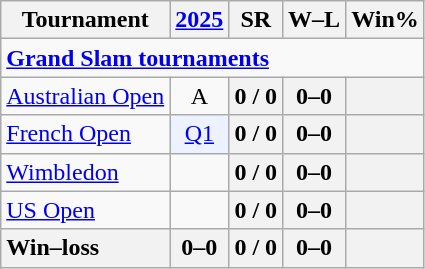<table class=wikitable style=text-align:center>
<tr>
<th>Tournament</th>
<th><a href='#'>2025</a></th>
<th>SR</th>
<th>W–L</th>
<th>Win%</th>
</tr>
<tr>
<td colspan="11" style="text-align:left"><strong><a href='#'>Grand Slam tournaments</a></strong></td>
</tr>
<tr>
<td align=left><a href='#'>Australian Open</a></td>
<td>A</td>
<th>0 / 0</th>
<th>0–0</th>
<th></th>
</tr>
<tr>
<td align=left><a href='#'>French Open</a></td>
<td bgcolor=ecf2ff><a href='#'>Q1</a></td>
<th>0 / 0</th>
<th>0–0</th>
<th></th>
</tr>
<tr>
<td align=left><a href='#'>Wimbledon</a></td>
<td></td>
<th>0 / 0</th>
<th>0–0</th>
<th></th>
</tr>
<tr>
<td align=left><a href='#'>US Open</a></td>
<td></td>
<th>0 / 0</th>
<th>0–0</th>
<th></th>
</tr>
<tr>
<th style=text-align:left>Win–loss</th>
<th>0–0</th>
<th>0 / 0</th>
<th>0–0</th>
<th></th>
</tr>
</table>
